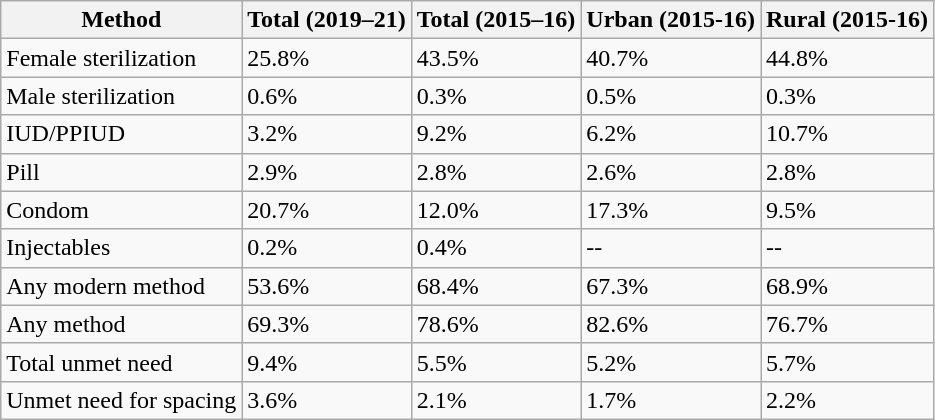<table class="wikitable sortable">
<tr>
<th>Method</th>
<th>Total (2019–21)</th>
<th>Total (2015–16)</th>
<th>Urban (2015-16)</th>
<th>Rural (2015-16)</th>
</tr>
<tr>
<td>Female sterilization</td>
<td>25.8%</td>
<td>43.5%</td>
<td>40.7%</td>
<td>44.8%</td>
</tr>
<tr>
<td>Male sterilization</td>
<td>0.6%</td>
<td>0.3%</td>
<td>0.5%</td>
<td>0.3%</td>
</tr>
<tr>
<td>IUD/PPIUD</td>
<td>3.2%</td>
<td>9.2%</td>
<td>6.2%</td>
<td>10.7%</td>
</tr>
<tr>
<td>Pill</td>
<td>2.9%</td>
<td>2.8%</td>
<td>2.6%</td>
<td>2.8%</td>
</tr>
<tr>
<td>Condom</td>
<td>20.7%</td>
<td>12.0%</td>
<td>17.3%</td>
<td>9.5%</td>
</tr>
<tr>
<td>Injectables</td>
<td>0.2%</td>
<td>0.4%</td>
<td>--</td>
<td>--</td>
</tr>
<tr>
<td>Any modern method</td>
<td>53.6%</td>
<td>68.4%</td>
<td>67.3%</td>
<td>68.9%</td>
</tr>
<tr>
<td>Any method</td>
<td>69.3%</td>
<td>78.6%</td>
<td>82.6%</td>
<td>76.7%</td>
</tr>
<tr>
<td>Total unmet need</td>
<td>9.4%</td>
<td>5.5%</td>
<td>5.2%</td>
<td>5.7%</td>
</tr>
<tr>
<td>Unmet need for spacing</td>
<td>3.6%</td>
<td>2.1%</td>
<td>1.7%</td>
<td>2.2%</td>
</tr>
</table>
